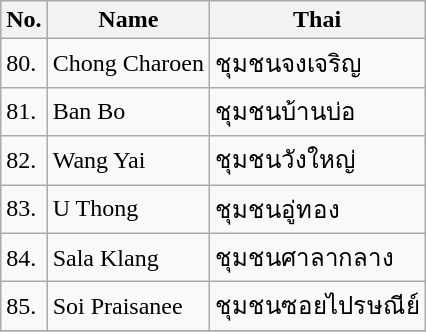<table class="wikitable sortable">
<tr>
<th>No.</th>
<th>Name</th>
<th>Thai</th>
</tr>
<tr>
<td>80.</td>
<td>Chong Charoen</td>
<td>ชุมชนจงเจริญ</td>
</tr>
<tr>
<td>81.</td>
<td>Ban Bo</td>
<td>ชุมชนบ้านบ่อ</td>
</tr>
<tr>
<td>82.</td>
<td>Wang Yai</td>
<td>ชุมชนวังใหญ่</td>
</tr>
<tr>
<td>83.</td>
<td>U Thong</td>
<td>ชุมชนอู่ทอง</td>
</tr>
<tr>
<td>84.</td>
<td>Sala Klang</td>
<td>ชุมชนศาลากลาง</td>
</tr>
<tr>
<td>85.</td>
<td>Soi Praisanee</td>
<td>ชุมชนซอยไปรษณีย์</td>
</tr>
<tr>
</tr>
</table>
